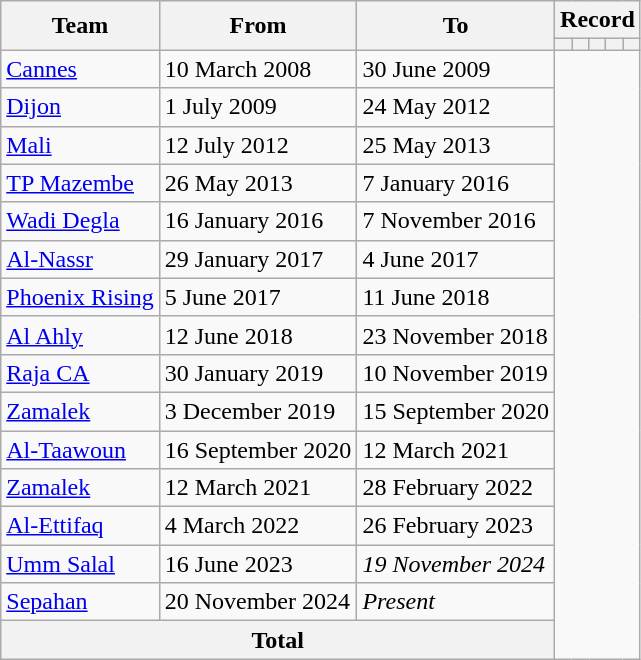<table class=wikitable style=text-align:center>
<tr>
<th rowspan=2>Team</th>
<th rowspan=2>From</th>
<th rowspan=2>To</th>
<th colspan=5>Record</th>
</tr>
<tr>
<th></th>
<th></th>
<th></th>
<th></th>
<th></th>
</tr>
<tr>
<td align=left><a href='#'>Cannes</a></td>
<td align=left>10 March 2008</td>
<td align=left>30 June 2009<br></td>
</tr>
<tr>
<td align=left><a href='#'>Dijon</a></td>
<td align=left>1 July 2009</td>
<td align=left>24 May 2012<br></td>
</tr>
<tr>
<td align=left><a href='#'>Mali</a></td>
<td align=left>12 July 2012</td>
<td align=left>25 May 2013<br></td>
</tr>
<tr>
<td align=left><a href='#'>TP Mazembe</a></td>
<td align=left>26 May 2013</td>
<td align=left>7 January 2016<br></td>
</tr>
<tr>
<td align=left><a href='#'>Wadi Degla</a></td>
<td align=left>16 January 2016</td>
<td align=left>7 November 2016<br></td>
</tr>
<tr>
<td align=left><a href='#'>Al-Nassr</a></td>
<td align=left>29 January 2017</td>
<td align=left>4 June 2017<br></td>
</tr>
<tr>
<td align=left><a href='#'>Phoenix Rising</a></td>
<td align=left>5 June 2017</td>
<td align=left>11 June 2018<br></td>
</tr>
<tr>
<td align=left><a href='#'>Al Ahly</a></td>
<td align=left>12 June 2018</td>
<td align=left>23 November 2018<br></td>
</tr>
<tr>
<td align=left><a href='#'>Raja CA</a></td>
<td align=left>30 January 2019</td>
<td align=left>10 November 2019<br></td>
</tr>
<tr>
<td align=left><a href='#'>Zamalek</a></td>
<td align=left>3 December 2019</td>
<td align=left>15 September 2020<br></td>
</tr>
<tr>
<td align=left><a href='#'>Al-Taawoun</a></td>
<td align=left>16 September 2020</td>
<td align=left>12 March 2021<br></td>
</tr>
<tr>
<td align=left><a href='#'>Zamalek</a></td>
<td align=left>12 March 2021</td>
<td align=left>28 February 2022<br></td>
</tr>
<tr>
<td align=left><a href='#'>Al-Ettifaq</a></td>
<td align=left>4 March 2022</td>
<td align=left>26 February 2023<br></td>
</tr>
<tr>
<td align=left><a href='#'>Umm Salal</a></td>
<td align=left>16 June 2023</td>
<td align=left><em>19 November 2024</em><br></td>
</tr>
<tr>
<td align=left><a href='#'>Sepahan</a></td>
<td align=left>20 November 2024</td>
<td align=left><em>Present</em><br></td>
</tr>
<tr>
<th colspan="3">Total<br></th>
</tr>
</table>
